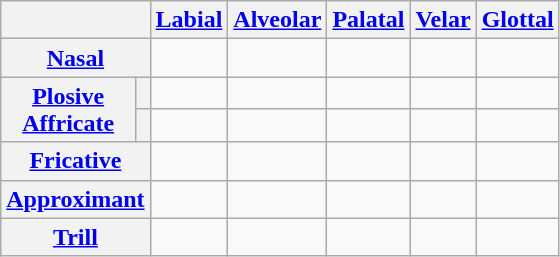<table class="wikitable" style="text-align: center;">
<tr>
<th colspan="2"></th>
<th><a href='#'>Labial</a><br></th>
<th><a href='#'>Alveolar</a></th>
<th><a href='#'>Palatal</a></th>
<th><a href='#'>Velar</a></th>
<th><a href='#'>Glottal</a></th>
</tr>
<tr>
<th colspan="2"><a href='#'>Nasal</a></th>
<td></td>
<td></td>
<td></td>
<td></td>
<td></td>
</tr>
<tr>
<th rowspan="2"><a href='#'>Plosive</a><br><a href='#'>Affricate</a></th>
<th></th>
<td></td>
<td></td>
<td></td>
<td></td>
<td></td>
</tr>
<tr>
<th></th>
<td></td>
<td></td>
<td> </td>
<td></td>
<td></td>
</tr>
<tr>
<th colspan="2"><a href='#'>Fricative</a></th>
<td></td>
<td></td>
<td></td>
<td></td>
<td></td>
</tr>
<tr>
<th colspan="2"><a href='#'>Approximant</a></th>
<td></td>
<td></td>
<td> </td>
<td></td>
<td></td>
</tr>
<tr>
<th colspan="2"><a href='#'>Trill</a></th>
<td></td>
<td></td>
<td></td>
<td></td>
<td></td>
</tr>
</table>
